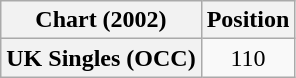<table class="wikitable plainrowheaders" style="text-align:center">
<tr>
<th>Chart (2002)</th>
<th>Position</th>
</tr>
<tr>
<th scope="row">UK Singles (OCC)</th>
<td>110</td>
</tr>
</table>
